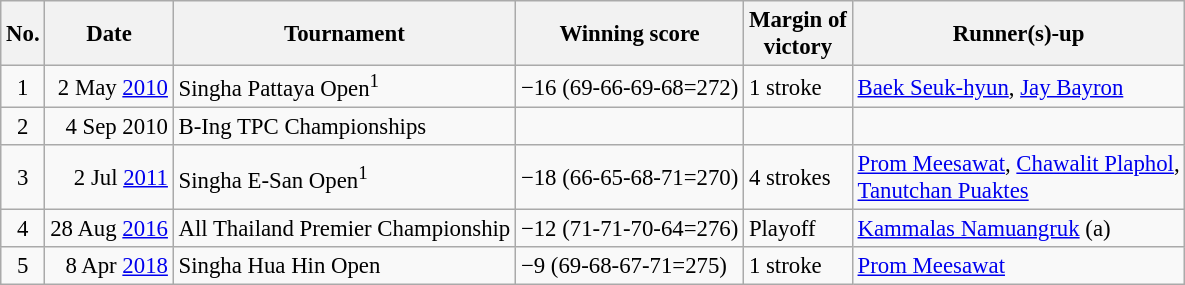<table class="wikitable" style="font-size:95%;">
<tr>
<th>No.</th>
<th>Date</th>
<th>Tournament</th>
<th>Winning score</th>
<th>Margin of<br>victory</th>
<th>Runner(s)-up</th>
</tr>
<tr>
<td align=center>1</td>
<td align=right>2 May <a href='#'>2010</a></td>
<td>Singha Pattaya Open<sup>1</sup></td>
<td>−16 (69-66-69-68=272)</td>
<td>1 stroke</td>
<td> <a href='#'>Baek Seuk-hyun</a>,  <a href='#'>Jay Bayron</a></td>
</tr>
<tr>
<td align=center>2</td>
<td align=right>4 Sep 2010</td>
<td>B-Ing TPC Championships</td>
<td></td>
<td></td>
<td></td>
</tr>
<tr>
<td align=center>3</td>
<td align=right>2 Jul <a href='#'>2011</a></td>
<td>Singha E-San Open<sup>1</sup></td>
<td>−18 (66-65-68-71=270)</td>
<td>4 strokes</td>
<td> <a href='#'>Prom Meesawat</a>,  <a href='#'>Chawalit Plaphol</a>,<br> <a href='#'>Tanutchan Puaktes</a></td>
</tr>
<tr>
<td align=center>4</td>
<td align=right>28 Aug <a href='#'>2016</a></td>
<td>All Thailand Premier Championship</td>
<td>−12 (71-71-70-64=276)</td>
<td>Playoff</td>
<td> <a href='#'>Kammalas Namuangruk</a> (a)</td>
</tr>
<tr>
<td align=center>5</td>
<td align=right>8 Apr <a href='#'>2018</a></td>
<td>Singha Hua Hin Open</td>
<td>−9 (69-68-67-71=275)</td>
<td>1 stroke</td>
<td> <a href='#'>Prom Meesawat</a></td>
</tr>
</table>
